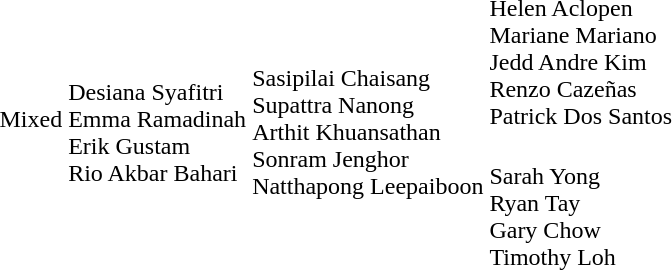<table>
<tr>
<td rowspan=2>Mixed</td>
<td rowspan=2><br>Desiana Syafitri<br>Emma Ramadinah<br>Erik Gustam<br>Rio Akbar Bahari</td>
<td rowspan=2><br>Sasipilai Chaisang<br>Supattra Nanong<br>Arthit Khuansathan<br>Sonram Jenghor<br>Natthapong Leepaiboon</td>
<td><br>Helen Aclopen<br>Mariane Mariano<br>Jedd Andre Kim<br>Renzo Cazeñas<br>Patrick Dos Santos</td>
</tr>
<tr>
<td><br>Sarah Yong<br>Ryan Tay<br>Gary Chow<br>Timothy Loh</td>
</tr>
</table>
